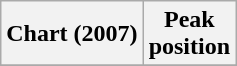<table class="wikitable sortable plainrowheaders" style="text-align:center">
<tr>
<th scope="col">Chart (2007)</th>
<th scope="col">Peak<br>position</th>
</tr>
<tr>
</tr>
</table>
